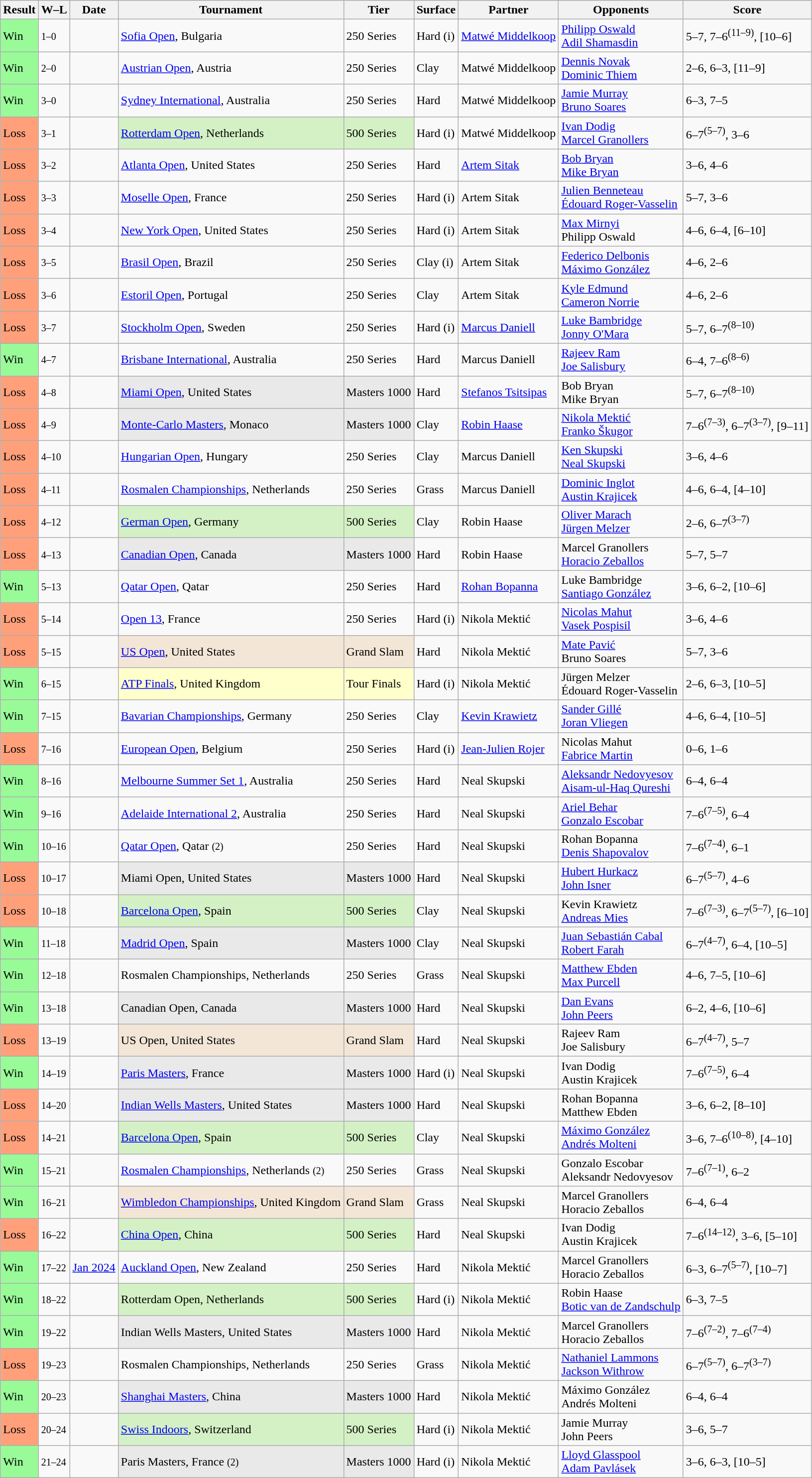<table class="sortable wikitable">
<tr>
<th>Result</th>
<th class="unsortable">W–L</th>
<th>Date</th>
<th>Tournament</th>
<th>Tier</th>
<th>Surface</th>
<th>Partner</th>
<th>Opponents</th>
<th class="unsortable">Score</th>
</tr>
<tr>
<td bgcolor=98FB98>Win</td>
<td><small>1–0</small></td>
<td><a href='#'></a></td>
<td><a href='#'>Sofia Open</a>,  Bulgaria</td>
<td>250 Series</td>
<td>Hard (i)</td>
<td nowrap> <a href='#'>Matwé Middelkoop</a></td>
<td> <a href='#'>Philipp Oswald</a><br> <a href='#'>Adil Shamasdin</a></td>
<td>5–7, 7–6<sup>(11–9)</sup>, [10–6]</td>
</tr>
<tr>
<td bgcolor=98FB98>Win</td>
<td><small>2–0</small></td>
<td><a href='#'></a></td>
<td><a href='#'>Austrian Open</a>,  Austria</td>
<td>250 Series</td>
<td>Clay</td>
<td> Matwé Middelkoop</td>
<td> <a href='#'>Dennis Novak</a><br> <a href='#'>Dominic Thiem</a></td>
<td>2–6, 6–3, [11–9]</td>
</tr>
<tr>
<td bgcolor=98FB98>Win</td>
<td><small>3–0</small></td>
<td><a href='#'></a></td>
<td><a href='#'>Sydney International</a>,  Australia</td>
<td>250 Series</td>
<td>Hard</td>
<td> Matwé Middelkoop</td>
<td> <a href='#'>Jamie Murray</a><br> <a href='#'>Bruno Soares</a></td>
<td>6–3, 7–5</td>
</tr>
<tr>
<td bgcolor=FFA07A>Loss</td>
<td><small>3–1</small></td>
<td><a href='#'></a></td>
<td style="background:#D4F1C5;"><a href='#'>Rotterdam Open</a>,  Netherlands</td>
<td style="background:#D4F1C5;">500 Series</td>
<td>Hard (i)</td>
<td> Matwé Middelkoop</td>
<td> <a href='#'>Ivan Dodig</a><br> <a href='#'>Marcel Granollers</a></td>
<td>6–7<sup>(5–7)</sup>, 3–6</td>
</tr>
<tr>
<td bgcolor=FFA07A>Loss</td>
<td><small>3–2</small></td>
<td><a href='#'></a></td>
<td><a href='#'>Atlanta Open</a>,  United States</td>
<td>250 Series</td>
<td>Hard</td>
<td> <a href='#'>Artem Sitak</a></td>
<td> <a href='#'>Bob Bryan</a><br> <a href='#'>Mike Bryan</a></td>
<td>3–6, 4–6</td>
</tr>
<tr>
<td bgcolor=FFA07A>Loss</td>
<td><small>3–3</small></td>
<td><a href='#'></a></td>
<td><a href='#'>Moselle Open</a>,  France</td>
<td>250 Series</td>
<td>Hard (i)</td>
<td> Artem Sitak</td>
<td nowrap> <a href='#'>Julien Benneteau</a><br> <a href='#'>Édouard Roger-Vasselin</a></td>
<td>5–7, 3–6</td>
</tr>
<tr>
<td bgcolor=FFA07A>Loss</td>
<td><small>3–4</small></td>
<td><a href='#'></a></td>
<td><a href='#'>New York Open</a>,  United States</td>
<td>250 Series</td>
<td>Hard (i)</td>
<td> Artem Sitak</td>
<td> <a href='#'>Max Mirnyi</a><br> Philipp Oswald</td>
<td>4–6, 6–4, [6–10]</td>
</tr>
<tr>
<td bgcolor=FFA07A>Loss</td>
<td><small>3–5</small></td>
<td><a href='#'></a></td>
<td><a href='#'>Brasil Open</a>,  Brazil</td>
<td>250 Series</td>
<td>Clay (i)</td>
<td> Artem Sitak</td>
<td> <a href='#'>Federico Delbonis</a><br> <a href='#'>Máximo González</a></td>
<td>4–6, 2–6</td>
</tr>
<tr>
<td bgcolor=FFA07A>Loss</td>
<td><small>3–6</small></td>
<td><a href='#'></a></td>
<td><a href='#'>Estoril Open</a>,  Portugal</td>
<td>250 Series</td>
<td>Clay</td>
<td> Artem Sitak</td>
<td> <a href='#'>Kyle Edmund</a><br> <a href='#'>Cameron Norrie</a></td>
<td>4–6, 2–6</td>
</tr>
<tr>
<td bgcolor=FFA07A>Loss</td>
<td><small>3–7</small></td>
<td><a href='#'></a></td>
<td><a href='#'>Stockholm Open</a>,  Sweden</td>
<td>250 Series</td>
<td>Hard (i)</td>
<td> <a href='#'>Marcus Daniell</a></td>
<td> <a href='#'>Luke Bambridge</a><br> <a href='#'>Jonny O'Mara</a></td>
<td>5–7, 6–7<sup>(8–10)</sup></td>
</tr>
<tr>
<td bgcolor=98FB98>Win</td>
<td><small>4–7</small></td>
<td><a href='#'></a></td>
<td><a href='#'>Brisbane International</a>,  Australia</td>
<td>250 Series</td>
<td>Hard</td>
<td> Marcus Daniell</td>
<td> <a href='#'>Rajeev Ram</a><br> <a href='#'>Joe Salisbury</a></td>
<td>6–4, 7–6<sup>(8–6)</sup></td>
</tr>
<tr>
<td bgcolor=FFA07A>Loss</td>
<td><small>4–8</small></td>
<td><a href='#'></a></td>
<td style="background:#E9E9E9;"><a href='#'>Miami Open</a>,  United States</td>
<td style="background:#E9E9E9;">Masters 1000</td>
<td>Hard</td>
<td> <a href='#'>Stefanos Tsitsipas</a></td>
<td> Bob Bryan<br> Mike Bryan</td>
<td>5–7, 6–7<sup>(8–10)</sup></td>
</tr>
<tr>
<td bgcolor=FFA07A>Loss</td>
<td><small>4–9</small></td>
<td><a href='#'></a></td>
<td style="background:#E9E9E9;"><a href='#'>Monte-Carlo Masters</a>,  Monaco</td>
<td style="background:#E9E9E9;">Masters 1000</td>
<td>Clay</td>
<td> <a href='#'>Robin Haase</a></td>
<td> <a href='#'>Nikola Mektić</a><br> <a href='#'>Franko Škugor</a></td>
<td>7–6<sup>(7–3)</sup>, 6–7<sup>(3–7)</sup>, [9–11]</td>
</tr>
<tr>
<td bgcolor=FFA07A>Loss</td>
<td><small>4–10</small></td>
<td><a href='#'></a></td>
<td><a href='#'>Hungarian Open</a>,  Hungary</td>
<td>250 Series</td>
<td>Clay</td>
<td> Marcus Daniell</td>
<td> <a href='#'>Ken Skupski</a><br> <a href='#'>Neal Skupski</a></td>
<td>3–6, 4–6</td>
</tr>
<tr>
<td bgcolor=FFA07A>Loss</td>
<td><small>4–11</small></td>
<td><a href='#'></a></td>
<td><a href='#'>Rosmalen Championships</a>,  Netherlands</td>
<td>250 Series</td>
<td>Grass</td>
<td> Marcus Daniell</td>
<td> <a href='#'>Dominic Inglot</a><br> <a href='#'>Austin Krajicek</a></td>
<td>4–6, 6–4, [4–10]</td>
</tr>
<tr>
<td bgcolor=FFA07A>Loss</td>
<td><small>4–12</small></td>
<td><a href='#'></a></td>
<td style="background:#D4F1C5;"><a href='#'>German Open</a>,  Germany</td>
<td style="background:#D4F1C5;">500 Series</td>
<td>Clay</td>
<td> Robin Haase</td>
<td> <a href='#'>Oliver Marach</a><br> <a href='#'>Jürgen Melzer</a></td>
<td>2–6, 6–7<sup>(3–7)</sup></td>
</tr>
<tr>
<td bgcolor=FFA07A>Loss</td>
<td><small>4–13</small></td>
<td><a href='#'></a></td>
<td style="background:#E9E9E9;"><a href='#'>Canadian Open</a>, Canada</td>
<td style="background:#E9E9E9;">Masters 1000</td>
<td>Hard</td>
<td> Robin Haase</td>
<td> Marcel Granollers<br> <a href='#'>Horacio Zeballos</a></td>
<td>5–7, 5–7</td>
</tr>
<tr>
<td bgcolor=98FB98>Win</td>
<td><small>5–13</small></td>
<td><a href='#'></a></td>
<td><a href='#'>Qatar Open</a>, Qatar</td>
<td>250 Series</td>
<td>Hard</td>
<td> <a href='#'>Rohan Bopanna</a></td>
<td> Luke Bambridge<br> <a href='#'>Santiago González</a></td>
<td>3–6, 6–2, [10–6]</td>
</tr>
<tr>
<td bgcolor=FFA07A>Loss</td>
<td><small>5–14</small></td>
<td><a href='#'></a></td>
<td><a href='#'>Open 13</a>, France</td>
<td>250 Series</td>
<td>Hard (i)</td>
<td> Nikola Mektić</td>
<td> <a href='#'>Nicolas Mahut</a><br> <a href='#'>Vasek Pospisil</a></td>
<td>3–6, 4–6</td>
</tr>
<tr>
<td bgcolor=FFA07A>Loss</td>
<td><small>5–15</small></td>
<td><a href='#'></a></td>
<td style="background:#F3E6D7;"><a href='#'>US Open</a>, United States</td>
<td style="background:#F3E6D7;">Grand Slam</td>
<td>Hard</td>
<td> Nikola Mektić</td>
<td> <a href='#'>Mate Pavić</a><br> Bruno Soares</td>
<td>5–7, 3–6</td>
</tr>
<tr>
<td bgcolor=98FB98>Win</td>
<td><small>6–15</small></td>
<td><a href='#'></a></td>
<td style="background:#ffffcc;"><a href='#'>ATP Finals</a>, United Kingdom</td>
<td style="background:#ffffcc;">Tour Finals</td>
<td>Hard (i)</td>
<td> Nikola Mektić</td>
<td> Jürgen Melzer<br> Édouard Roger-Vasselin</td>
<td>2–6, 6–3, [10–5]</td>
</tr>
<tr>
<td bgcolor=98FB98>Win</td>
<td><small>7–15</small></td>
<td><a href='#'></a></td>
<td><a href='#'>Bavarian Championships</a>, Germany</td>
<td>250 Series</td>
<td>Clay</td>
<td> <a href='#'>Kevin Krawietz</a></td>
<td> <a href='#'>Sander Gillé</a><br> <a href='#'>Joran Vliegen</a></td>
<td>4–6, 6–4, [10–5]</td>
</tr>
<tr>
<td bgcolor=FFA07A>Loss</td>
<td><small>7–16</small></td>
<td><a href='#'></a></td>
<td><a href='#'>European Open</a>, Belgium</td>
<td>250 Series</td>
<td>Hard (i)</td>
<td> <a href='#'>Jean-Julien Rojer</a></td>
<td> Nicolas Mahut<br> <a href='#'>Fabrice Martin</a></td>
<td>0–6, 1–6</td>
</tr>
<tr>
<td bgcolor=98FB98>Win</td>
<td><small>8–16</small></td>
<td><a href='#'></a></td>
<td><a href='#'>Melbourne Summer Set 1</a>, Australia</td>
<td>250 Series</td>
<td>Hard</td>
<td> Neal Skupski</td>
<td> <a href='#'>Aleksandr Nedovyesov</a><br> <a href='#'>Aisam-ul-Haq Qureshi</a></td>
<td>6–4, 6–4</td>
</tr>
<tr>
<td bgcolor=98FB98>Win</td>
<td><small>9–16</small></td>
<td><a href='#'></a></td>
<td><a href='#'>Adelaide International 2</a>, Australia</td>
<td>250 Series</td>
<td>Hard</td>
<td> Neal Skupski</td>
<td> <a href='#'>Ariel Behar</a><br> <a href='#'>Gonzalo Escobar</a></td>
<td>7–6<sup>(7–5)</sup>, 6–4</td>
</tr>
<tr>
<td bgcolor=98FB98>Win</td>
<td><small>10–16</small></td>
<td><a href='#'></a></td>
<td><a href='#'>Qatar Open</a>, Qatar <small>(2)</small></td>
<td>250 Series</td>
<td>Hard</td>
<td> Neal Skupski</td>
<td> Rohan Bopanna<br> <a href='#'>Denis Shapovalov</a></td>
<td>7–6<sup>(7–4)</sup>, 6–1</td>
</tr>
<tr>
<td bgcolor=FFA07A>Loss</td>
<td><small>10–17</small></td>
<td><a href='#'></a></td>
<td style="background:#E9E9E9;">Miami Open,  United States</td>
<td style=background:#E9E9E9>Masters 1000</td>
<td>Hard</td>
<td> Neal Skupski</td>
<td> <a href='#'>Hubert Hurkacz</a><br> <a href='#'>John Isner</a></td>
<td>6–7<sup>(5–7)</sup>, 4–6</td>
</tr>
<tr>
<td style="background:#ffa07a;">Loss</td>
<td><small>10–18</small></td>
<td><a href='#'></a></td>
<td style="background:#D4F1C5;"><a href='#'>Barcelona Open</a>,  Spain</td>
<td style="background:#D4F1C5;">500 Series</td>
<td>Clay</td>
<td> Neal Skupski</td>
<td> Kevin Krawietz<br> <a href='#'>Andreas Mies</a></td>
<td>7–6<sup>(7–3)</sup>, 6–7<sup>(5–7)</sup>, [6–10]</td>
</tr>
<tr>
<td bgcolor=98FB98>Win</td>
<td><small>11–18</small></td>
<td><a href='#'></a></td>
<td style=background:#E9E9E9><a href='#'>Madrid Open</a>, Spain</td>
<td style=background:#E9E9E9>Masters 1000</td>
<td>Clay</td>
<td> Neal Skupski</td>
<td> <a href='#'>Juan Sebastián Cabal</a><br> <a href='#'>Robert Farah</a></td>
<td>6–7<sup>(4–7)</sup>, 6–4, [10–5]</td>
</tr>
<tr>
<td bgcolor=98FB98>Win</td>
<td><small>12–18</small></td>
<td><a href='#'></a></td>
<td>Rosmalen Championships,  Netherlands</td>
<td>250 Series</td>
<td>Grass</td>
<td> Neal Skupski</td>
<td> <a href='#'>Matthew Ebden</a><br> <a href='#'>Max Purcell</a></td>
<td>4–6, 7–5, [10–6]</td>
</tr>
<tr>
<td bgcolor=98FB98>Win</td>
<td><small>13–18</small></td>
<td><a href='#'></a></td>
<td style=background:#E9E9E9>Canadian Open, Canada</td>
<td style=background:#E9E9E9>Masters 1000</td>
<td>Hard</td>
<td> Neal Skupski</td>
<td> <a href='#'>Dan Evans</a><br> <a href='#'>John Peers</a></td>
<td>6–2, 4–6, [10–6]</td>
</tr>
<tr>
<td bgcolor=FFA07A>Loss</td>
<td><small>13–19</small></td>
<td><a href='#'></a></td>
<td style="background:#F3E6D7;">US Open, United States</td>
<td style="background:#F3E6D7;">Grand Slam</td>
<td>Hard</td>
<td> Neal Skupski</td>
<td> Rajeev Ram<br> Joe Salisbury</td>
<td>6–7<sup>(4–7)</sup>, 5–7</td>
</tr>
<tr>
<td bgcolor=98FB98>Win</td>
<td><small>14–19</small></td>
<td><a href='#'></a></td>
<td style=background:#E9E9E9><a href='#'>Paris Masters</a>, France</td>
<td style=background:#E9E9E9>Masters 1000</td>
<td>Hard (i)</td>
<td> Neal Skupski</td>
<td> Ivan Dodig<br> Austin Krajicek</td>
<td>7–6<sup>(7–5)</sup>, 6–4</td>
</tr>
<tr>
<td bgcolor=FFA07A>Loss</td>
<td><small>14–20</small></td>
<td><a href='#'></a></td>
<td style=background:#E9E9E9><a href='#'>Indian Wells Masters</a>, United States</td>
<td style=background:#E9E9E9>Masters 1000</td>
<td>Hard</td>
<td> Neal Skupski</td>
<td> Rohan Bopanna<br> Matthew Ebden</td>
<td>3–6, 6–2, [8–10]</td>
</tr>
<tr>
<td style="background:#ffa07a;">Loss</td>
<td><small>14–21</small></td>
<td><a href='#'></a></td>
<td style="background:#D4F1C5;"><a href='#'>Barcelona Open</a>, Spain</td>
<td style="background:#D4F1C5;">500 Series</td>
<td>Clay</td>
<td> Neal Skupski</td>
<td> <a href='#'>Máximo González</a><br> <a href='#'>Andrés Molteni</a></td>
<td>3–6, 7–6<sup>(10–8)</sup>, [4–10]</td>
</tr>
<tr>
<td bgcolor=98FB98>Win</td>
<td><small>15–21</small></td>
<td><a href='#'></a></td>
<td><a href='#'>Rosmalen Championships</a>, Netherlands <small>(2)</small></td>
<td>250 Series</td>
<td>Grass</td>
<td> Neal Skupski</td>
<td> Gonzalo Escobar<br> Aleksandr Nedovyesov</td>
<td>7–6<sup>(7–1)</sup>, 6–2</td>
</tr>
<tr>
<td bgcolor= 98FB98>Win</td>
<td><small>16–21</small></td>
<td><a href='#'></a></td>
<td style="background:#F3E6D7;"><a href='#'>Wimbledon Championships</a>, United Kingdom</td>
<td style="background:#F3E6D7;">Grand Slam</td>
<td>Grass</td>
<td> Neal Skupski</td>
<td> Marcel Granollers<br> Horacio Zeballos</td>
<td>6–4, 6–4</td>
</tr>
<tr>
<td bgcolor=FFA07A>Loss</td>
<td><small>16–22</small></td>
<td><a href='#'></a></td>
<td bgcolor=D4F1C5><a href='#'>China Open</a>, China</td>
<td bgcolor=D4F1C5>500 Series</td>
<td>Hard</td>
<td> Neal Skupski</td>
<td> Ivan Dodig <br> Austin Krajicek</td>
<td>7–6<sup>(14–12)</sup>, 3–6, [5–10]</td>
</tr>
<tr>
<td bgcolor= 98FB98>Win</td>
<td><small>17–22</small></td>
<td><a href='#'>Jan 2024</a></td>
<td><a href='#'>Auckland Open</a>, New Zealand</td>
<td>250 Series</td>
<td>Hard</td>
<td> Nikola Mektić</td>
<td> Marcel Granollers<br> Horacio Zeballos</td>
<td>6–3, 6–7<sup>(5–7)</sup>, [10–7]</td>
</tr>
<tr>
<td bgcolor= 98FB98>Win</td>
<td><small>18–22</small></td>
<td><a href='#'></a></td>
<td style="background:#D4F1C5;">Rotterdam Open, Netherlands</td>
<td style="background:#D4F1C5;">500 Series</td>
<td>Hard (i)</td>
<td> Nikola Mektić</td>
<td> Robin Haase<br> <a href='#'>Botic van de Zandschulp</a></td>
<td>6–3, 7–5</td>
</tr>
<tr>
<td bgcolor=98FB98>Win</td>
<td><small>19–22</small></td>
<td><a href='#'></a></td>
<td style=background:#E9E9E9>Indian Wells Masters, United States</td>
<td style=background:#E9E9E9>Masters 1000</td>
<td>Hard</td>
<td> Nikola Mektić</td>
<td> Marcel Granollers<br> Horacio Zeballos</td>
<td>7–6<sup>(7–2)</sup>, 7–6<sup>(7–4)</sup></td>
</tr>
<tr>
<td bgcolor=FFA07A>Loss</td>
<td><small>19–23</small></td>
<td><a href='#'></a></td>
<td>Rosmalen Championships,  Netherlands</td>
<td>250 Series</td>
<td>Grass</td>
<td> Nikola Mektić</td>
<td> <a href='#'>Nathaniel Lammons</a><br> <a href='#'>Jackson Withrow</a></td>
<td>6–7<sup>(5–7)</sup>, 6–7<sup>(3–7)</sup></td>
</tr>
<tr>
<td bgcolor=98FB98>Win</td>
<td><small>20–23</small></td>
<td><a href='#'></a></td>
<td style=background:#E9E9E9><a href='#'>Shanghai Masters</a>, China</td>
<td style=background:#E9E9E9>Masters 1000</td>
<td>Hard</td>
<td> Nikola Mektić</td>
<td> Máximo González<br> Andrés Molteni</td>
<td>6–4, 6–4</td>
</tr>
<tr>
<td bgcolor=FFA07A>Loss</td>
<td><small>20–24</small></td>
<td><a href='#'></a></td>
<td style="background:#D4F1C5;"><a href='#'>Swiss Indoors</a>,  Switzerland</td>
<td style="background:#D4F1C5;">500 Series</td>
<td>Hard (i)</td>
<td> Nikola Mektić</td>
<td> Jamie Murray<br> John Peers</td>
<td>3–6, 5–7</td>
</tr>
<tr>
<td bgcolor=98FB98>Win</td>
<td><small>21–24</small></td>
<td><a href='#'></a></td>
<td style=background:#E9E9E9>Paris Masters, France <small>(2)</small></td>
<td style=background:#E9E9E9>Masters 1000</td>
<td>Hard (i)</td>
<td> Nikola Mektić</td>
<td> <a href='#'>Lloyd Glasspool</a><br> <a href='#'>Adam Pavlásek</a></td>
<td>3–6, 6–3, [10–5]</td>
</tr>
</table>
